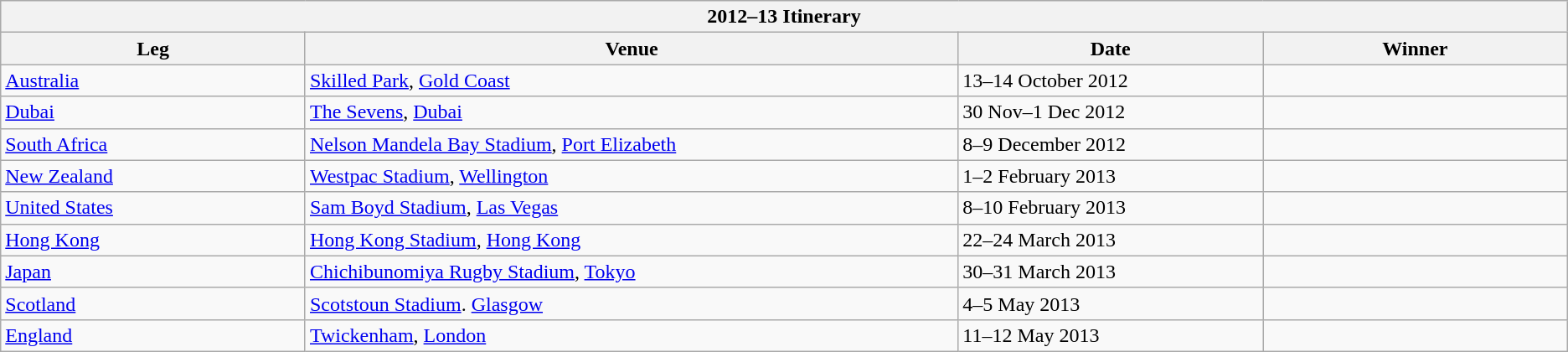<table class="wikitable" style="text-align:left">
<tr bgcolor="#efefef">
<th colspan=4 style="border-right:0px;";>2012–13 Itinerary</th>
</tr>
<tr bgcolor="#efefef">
<th width=7%>Leg</th>
<th width=15%>Venue</th>
<th width=7%>Date</th>
<th width=7%>Winner</th>
</tr>
<tr>
<td><a href='#'>Australia</a></td>
<td><a href='#'>Skilled Park</a>, <a href='#'>Gold Coast</a></td>
<td>13–14 October 2012</td>
<td></td>
</tr>
<tr>
<td><a href='#'>Dubai</a></td>
<td><a href='#'>The Sevens</a>, <a href='#'>Dubai</a></td>
<td>30 Nov–1 Dec 2012</td>
<td></td>
</tr>
<tr>
<td><a href='#'>South Africa</a></td>
<td><a href='#'>Nelson Mandela Bay Stadium</a>, <a href='#'>Port Elizabeth</a></td>
<td>8–9 December 2012</td>
<td></td>
</tr>
<tr>
<td><a href='#'>New Zealand</a></td>
<td><a href='#'>Westpac Stadium</a>, <a href='#'>Wellington</a></td>
<td>1–2 February 2013</td>
<td></td>
</tr>
<tr>
<td><a href='#'>United States</a></td>
<td><a href='#'>Sam Boyd Stadium</a>, <a href='#'>Las Vegas</a></td>
<td>8–10 February 2013</td>
<td></td>
</tr>
<tr>
<td><a href='#'>Hong Kong</a></td>
<td><a href='#'>Hong Kong Stadium</a>, <a href='#'>Hong Kong</a></td>
<td>22–24 March 2013</td>
<td></td>
</tr>
<tr>
<td><a href='#'>Japan</a></td>
<td><a href='#'>Chichibunomiya Rugby Stadium</a>, <a href='#'>Tokyo</a></td>
<td>30–31 March 2013</td>
<td></td>
</tr>
<tr>
<td><a href='#'>Scotland</a></td>
<td><a href='#'>Scotstoun Stadium</a>. <a href='#'>Glasgow</a></td>
<td>4–5 May 2013</td>
<td></td>
</tr>
<tr>
<td><a href='#'>England</a></td>
<td><a href='#'>Twickenham</a>, <a href='#'>London</a></td>
<td>11–12 May 2013</td>
<td></td>
</tr>
</table>
